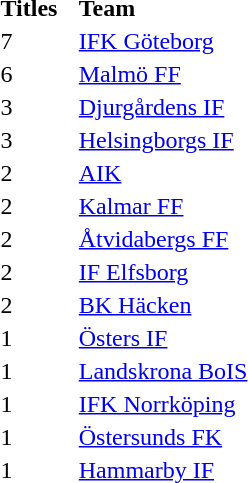<table class="toccolours" style="float: auto; clear: right; margin: 0 0 0.5em 1em;" width="200px">
<tr style="vertical-align: top;">
<td><strong>Titles</strong></td>
<td><strong>Team</strong></td>
</tr>
<tr style="vertical-align: top;">
<td>7</td>
<td><a href='#'>IFK Göteborg</a></td>
</tr>
<tr style="vertical-align: top;">
<td>6</td>
<td><a href='#'>Malmö FF</a></td>
</tr>
<tr style="vertical-align: top;">
<td>3</td>
<td><a href='#'>Djurgårdens IF</a></td>
</tr>
<tr style="vertical-align: top;">
<td>3</td>
<td><a href='#'>Helsingborgs IF</a></td>
</tr>
<tr style="vertical-align: top;">
<td>2</td>
<td><a href='#'>AIK</a></td>
</tr>
<tr style="vertical-align: top;">
<td>2</td>
<td><a href='#'>Kalmar FF</a></td>
</tr>
<tr style="vertical-align: top;">
<td>2</td>
<td><a href='#'>Åtvidabergs FF</a></td>
</tr>
<tr style="vertical-align: top;">
<td>2</td>
<td><a href='#'>IF Elfsborg</a></td>
</tr>
<tr style="vertical-align: top;">
<td>2</td>
<td><a href='#'>BK Häcken</a></td>
</tr>
<tr style="vertical-align: top;">
<td>1</td>
<td><a href='#'>Östers IF</a></td>
</tr>
<tr style="vertical-align: top;">
<td>1</td>
<td><a href='#'>Landskrona BoIS</a></td>
</tr>
<tr style="vertical-align: top;">
<td>1</td>
<td><a href='#'>IFK Norrköping</a></td>
</tr>
<tr style="vertical-align: top;">
<td>1</td>
<td><a href='#'>Östersunds FK</a></td>
</tr>
<tr style="vertical-align: top;">
<td>1</td>
<td><a href='#'>Hammarby IF</a></td>
</tr>
</table>
